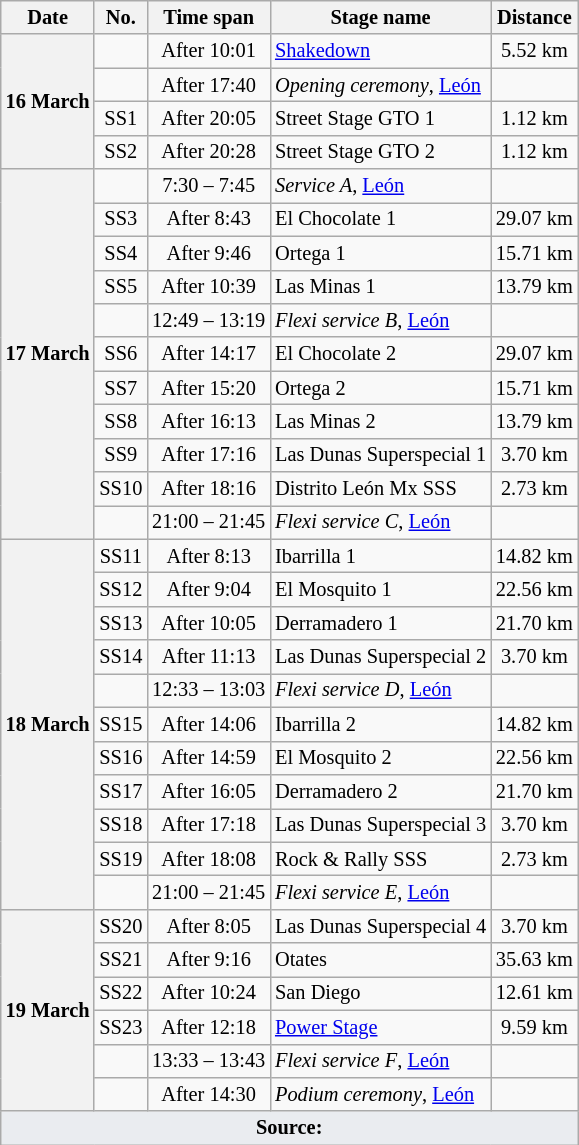<table class="wikitable" style="font-size: 85%;">
<tr>
<th>Date</th>
<th>No.</th>
<th>Time span</th>
<th>Stage name</th>
<th>Distance</th>
</tr>
<tr>
<th rowspan="4">16 March</th>
<td></td>
<td align="center">After 10:01</td>
<td><a href='#'>Shakedown</a></td>
<td align="center">5.52 km</td>
</tr>
<tr>
<td align="center"></td>
<td align="center">After 17:40</td>
<td><em>Opening ceremony</em>, <a href='#'>León</a></td>
<td></td>
</tr>
<tr>
<td align="center">SS1</td>
<td align="center">After 20:05</td>
<td>Street Stage GTO 1</td>
<td align="center">1.12 km</td>
</tr>
<tr>
<td align="center">SS2</td>
<td align="center">After 20:28</td>
<td>Street Stage GTO 2</td>
<td align="center">1.12 km</td>
</tr>
<tr>
<th rowspan="11">17 March</th>
<td align="center"></td>
<td align="center">7:30 – 7:45</td>
<td><em>Service A</em>, <a href='#'>León</a></td>
<td></td>
</tr>
<tr>
<td align="center">SS3</td>
<td align="center">After 8:43</td>
<td>El Chocolate 1</td>
<td align="center">29.07 km</td>
</tr>
<tr>
<td align="center">SS4</td>
<td align="center">After 9:46</td>
<td>Ortega 1</td>
<td align="center">15.71 km</td>
</tr>
<tr>
<td align="center">SS5</td>
<td align="center">After 10:39</td>
<td>Las Minas 1</td>
<td align="center">13.79 km</td>
</tr>
<tr>
<td align="center"></td>
<td align="center">12:49 – 13:19</td>
<td><em>Flexi service B</em>, <a href='#'>León</a></td>
<td></td>
</tr>
<tr>
<td align="center">SS6</td>
<td align="center">After 14:17</td>
<td>El Chocolate 2</td>
<td align="center">29.07 km</td>
</tr>
<tr>
<td align="center">SS7</td>
<td align="center">After 15:20</td>
<td>Ortega 2</td>
<td align="center">15.71 km</td>
</tr>
<tr>
<td align="center">SS8</td>
<td align="center">After 16:13</td>
<td>Las Minas 2</td>
<td align="center">13.79 km</td>
</tr>
<tr>
<td align="center">SS9</td>
<td align="center">After 17:16</td>
<td>Las Dunas Superspecial 1</td>
<td align="center">3.70 km</td>
</tr>
<tr>
<td align="center">SS10</td>
<td align="center">After 18:16</td>
<td>Distrito León Mx SSS</td>
<td align="center">2.73 km</td>
</tr>
<tr>
<td align="center"></td>
<td align="center">21:00 – 21:45</td>
<td><em>Flexi service C</em>, <a href='#'>León</a></td>
<td></td>
</tr>
<tr>
<th rowspan="11">18 March</th>
<td align="center">SS11</td>
<td align="center">After 8:13</td>
<td>Ibarrilla 1</td>
<td align="center">14.82 km</td>
</tr>
<tr>
<td align="center">SS12</td>
<td align="center">After 9:04</td>
<td>El Mosquito 1</td>
<td align="center">22.56 km</td>
</tr>
<tr>
<td align="center">SS13</td>
<td align="center">After 10:05</td>
<td>Derramadero 1</td>
<td align="center">21.70 km</td>
</tr>
<tr>
<td align="center">SS14</td>
<td align="center">After 11:13</td>
<td>Las Dunas Superspecial 2</td>
<td align="center">3.70 km</td>
</tr>
<tr>
<td align="center"></td>
<td align="center">12:33 – 13:03</td>
<td><em>Flexi service D</em>, <a href='#'>León</a></td>
<td></td>
</tr>
<tr>
<td align="center">SS15</td>
<td align="center">After 14:06</td>
<td>Ibarrilla 2</td>
<td align="center">14.82 km</td>
</tr>
<tr>
<td align="center">SS16</td>
<td align="center">After 14:59</td>
<td>El Mosquito 2</td>
<td align="center">22.56 km</td>
</tr>
<tr>
<td align="center">SS17</td>
<td align="center">After 16:05</td>
<td>Derramadero 2</td>
<td align="center">21.70 km</td>
</tr>
<tr>
<td align="center">SS18</td>
<td align="center">After 17:18</td>
<td>Las Dunas Superspecial 3</td>
<td align="center">3.70 km</td>
</tr>
<tr>
<td align="center">SS19</td>
<td align="center">After 18:08</td>
<td>Rock & Rally SSS</td>
<td align="center">2.73 km</td>
</tr>
<tr>
<td align="center"></td>
<td align="center">21:00 – 21:45</td>
<td><em>Flexi service E</em>, <a href='#'>León</a></td>
<td></td>
</tr>
<tr>
<th rowspan="6">19 March</th>
<td align="center">SS20</td>
<td align="center">After 8:05</td>
<td>Las Dunas Superspecial 4</td>
<td align="center">3.70 km</td>
</tr>
<tr>
<td align="center">SS21</td>
<td align="center">After 9:16</td>
<td>Otates</td>
<td align="center">35.63 km</td>
</tr>
<tr>
<td align="center">SS22</td>
<td align="center">After 10:24</td>
<td>San Diego</td>
<td align="center">12.61 km</td>
</tr>
<tr>
<td align="center">SS23</td>
<td align="center">After 12:18</td>
<td><a href='#'>Power Stage</a></td>
<td align="center">9.59 km</td>
</tr>
<tr>
<td align="center"></td>
<td align="center">13:33 – 13:43</td>
<td><em>Flexi service F</em>, <a href='#'>León</a></td>
<td></td>
</tr>
<tr>
<td align="center"></td>
<td align="center">After 14:30</td>
<td><em>Podium ceremony</em>, <a href='#'>León</a></td>
<td></td>
</tr>
<tr>
<td style="background-color:#EAECF0; text-align:center" colspan="6"><strong>Source:</strong></td>
</tr>
</table>
